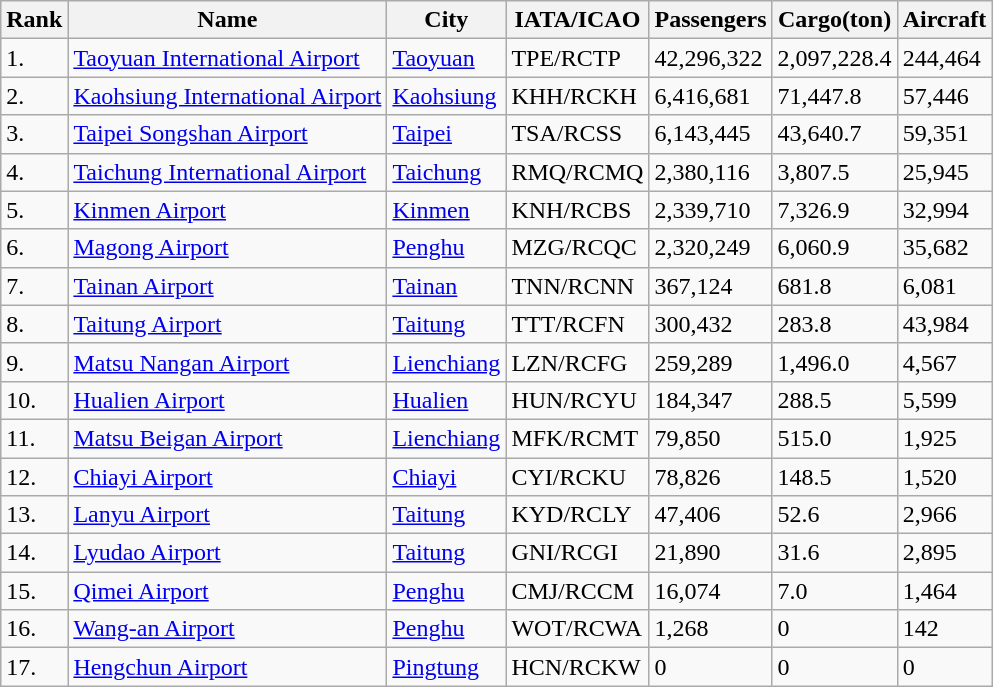<table class="wikitable">
<tr>
<th>Rank</th>
<th>Name</th>
<th>City</th>
<th>IATA/ICAO</th>
<th>Passengers</th>
<th>Cargo(ton)</th>
<th>Aircraft</th>
</tr>
<tr>
<td>1.</td>
<td><a href='#'>Taoyuan International Airport</a></td>
<td><a href='#'>Taoyuan</a></td>
<td>TPE/RCTP</td>
<td>42,296,322</td>
<td>2,097,228.4</td>
<td>244,464</td>
</tr>
<tr>
<td>2.</td>
<td><a href='#'>Kaohsiung International Airport</a></td>
<td><a href='#'>Kaohsiung</a></td>
<td>KHH/RCKH</td>
<td>6,416,681</td>
<td>71,447.8</td>
<td>57,446</td>
</tr>
<tr>
<td>3.</td>
<td><a href='#'>Taipei Songshan Airport</a></td>
<td><a href='#'>Taipei</a></td>
<td>TSA/RCSS</td>
<td>6,143,445</td>
<td>43,640.7</td>
<td>59,351</td>
</tr>
<tr>
<td>4.</td>
<td><a href='#'>Taichung International Airport</a></td>
<td><a href='#'>Taichung</a></td>
<td>RMQ/RCMQ</td>
<td>2,380,116</td>
<td>3,807.5</td>
<td>25,945</td>
</tr>
<tr>
<td>5.</td>
<td><a href='#'>Kinmen Airport</a></td>
<td><a href='#'>Kinmen</a></td>
<td>KNH/RCBS</td>
<td>2,339,710</td>
<td>7,326.9</td>
<td>32,994</td>
</tr>
<tr>
<td>6.</td>
<td><a href='#'>Magong Airport</a></td>
<td><a href='#'>Penghu</a></td>
<td>MZG/RCQC</td>
<td>2,320,249</td>
<td>6,060.9</td>
<td>35,682</td>
</tr>
<tr>
<td>7.</td>
<td><a href='#'>Tainan Airport</a></td>
<td><a href='#'>Tainan</a></td>
<td>TNN/RCNN</td>
<td>367,124</td>
<td>681.8</td>
<td>6,081</td>
</tr>
<tr>
<td>8.</td>
<td><a href='#'>Taitung Airport</a></td>
<td><a href='#'>Taitung</a></td>
<td>TTT/RCFN</td>
<td>300,432</td>
<td>283.8</td>
<td>43,984</td>
</tr>
<tr>
<td>9.</td>
<td><a href='#'>Matsu Nangan Airport</a></td>
<td><a href='#'>Lienchiang</a></td>
<td>LZN/RCFG</td>
<td>259,289</td>
<td>1,496.0</td>
<td>4,567</td>
</tr>
<tr>
<td>10.</td>
<td><a href='#'>Hualien Airport</a></td>
<td><a href='#'>Hualien</a></td>
<td>HUN/RCYU</td>
<td>184,347</td>
<td>288.5</td>
<td>5,599</td>
</tr>
<tr>
<td>11.</td>
<td><a href='#'>Matsu Beigan Airport</a></td>
<td><a href='#'>Lienchiang</a></td>
<td>MFK/RCMT</td>
<td>79,850</td>
<td>515.0</td>
<td>1,925</td>
</tr>
<tr>
<td>12.</td>
<td><a href='#'>Chiayi Airport</a></td>
<td><a href='#'>Chiayi</a></td>
<td>CYI/RCKU</td>
<td>78,826</td>
<td>148.5</td>
<td>1,520</td>
</tr>
<tr>
<td>13.</td>
<td><a href='#'>Lanyu Airport</a></td>
<td><a href='#'>Taitung</a></td>
<td>KYD/RCLY</td>
<td>47,406</td>
<td>52.6</td>
<td>2,966</td>
</tr>
<tr>
<td>14.</td>
<td><a href='#'>Lyudao Airport</a></td>
<td><a href='#'>Taitung</a></td>
<td>GNI/RCGI</td>
<td>21,890</td>
<td>31.6</td>
<td>2,895</td>
</tr>
<tr>
<td>15.</td>
<td><a href='#'>Qimei Airport</a></td>
<td><a href='#'>Penghu</a></td>
<td>CMJ/RCCM</td>
<td>16,074</td>
<td>7.0</td>
<td>1,464</td>
</tr>
<tr>
<td>16.</td>
<td><a href='#'>Wang-an Airport</a></td>
<td><a href='#'>Penghu</a></td>
<td>WOT/RCWA</td>
<td>1,268</td>
<td>0</td>
<td>142</td>
</tr>
<tr>
<td>17.</td>
<td><a href='#'>Hengchun Airport</a></td>
<td><a href='#'>Pingtung</a></td>
<td>HCN/RCKW</td>
<td>0</td>
<td>0</td>
<td>0</td>
</tr>
</table>
